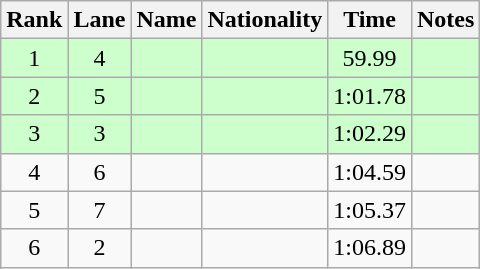<table class="wikitable sortable" style="text-align:center">
<tr>
<th>Rank</th>
<th>Lane</th>
<th>Name</th>
<th>Nationality</th>
<th>Time</th>
<th>Notes</th>
</tr>
<tr bgcolor=ccffcc>
<td>1</td>
<td>4</td>
<td align=left></td>
<td align=left></td>
<td>59.99</td>
<td><strong></strong></td>
</tr>
<tr bgcolor=ccffcc>
<td>2</td>
<td>5</td>
<td align=left></td>
<td align=left></td>
<td>1:01.78</td>
<td><strong></strong></td>
</tr>
<tr bgcolor=ccffcc>
<td>3</td>
<td>3</td>
<td align=left></td>
<td align=left></td>
<td>1:02.29</td>
<td><strong></strong></td>
</tr>
<tr>
<td>4</td>
<td>6</td>
<td align=left></td>
<td align=left></td>
<td>1:04.59</td>
<td></td>
</tr>
<tr>
<td>5</td>
<td>7</td>
<td align=left></td>
<td align=left></td>
<td>1:05.37</td>
<td></td>
</tr>
<tr>
<td>6</td>
<td>2</td>
<td align=left></td>
<td align=left></td>
<td>1:06.89</td>
<td></td>
</tr>
</table>
